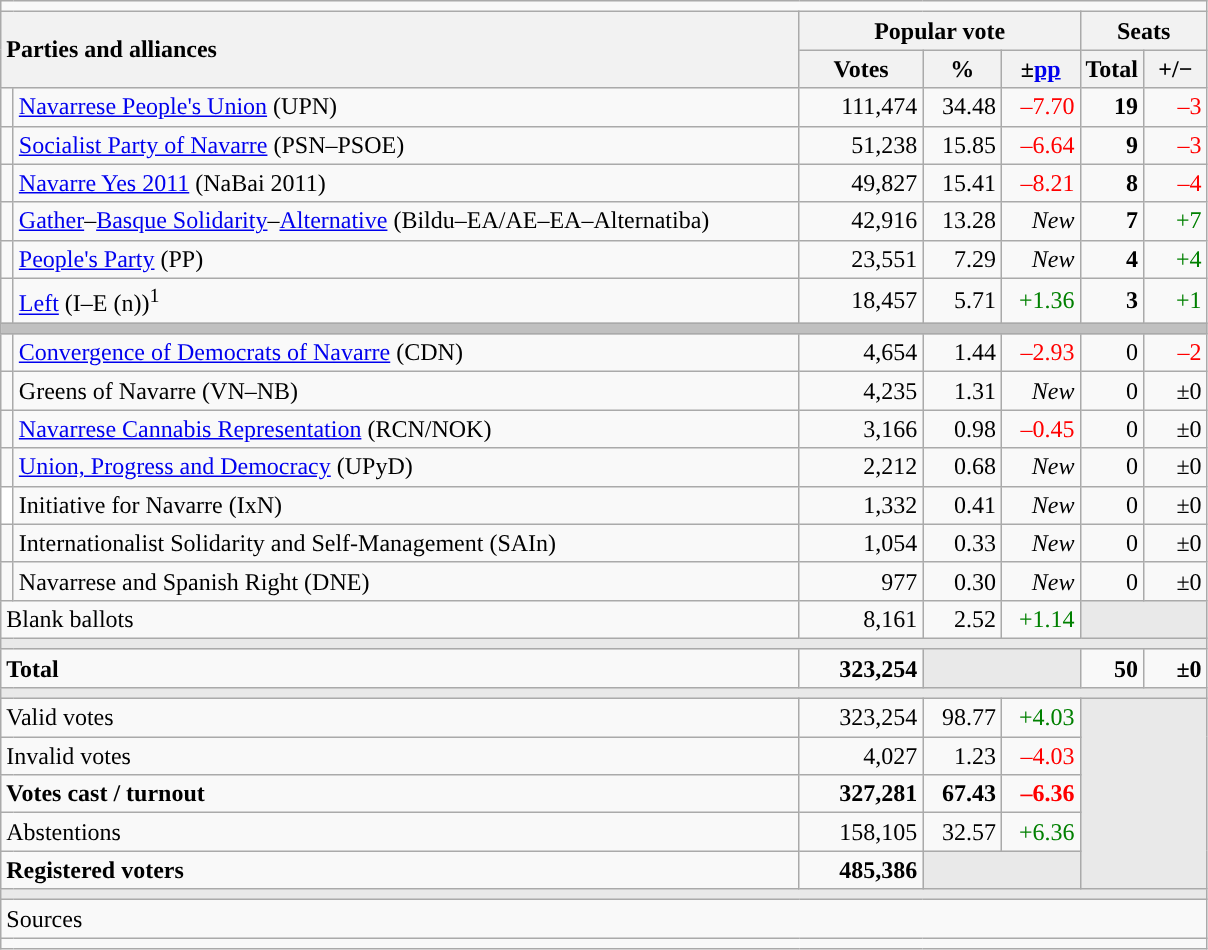<table class="wikitable" style="text-align:right;">
<tr>
<td colspan="7"></td>
</tr>
<tr>
<th style="text-align:left;" rowspan="2" colspan="2" width="525">Parties and alliances</th>
<th colspan="3">Popular vote</th>
<th colspan="2">Seats</th>
</tr>
<tr>
<th width="75">Votes</th>
<th width="45">%</th>
<th width="45">±<a href='#'>pp</a></th>
<th width="35">Total</th>
<th width="35">+/−</th>
</tr>
<tr>
<td width="1" style="color:inherit;background:"></td>
<td align="left"><a href='#'>Navarrese People's Union</a> (UPN)</td>
<td>111,474</td>
<td>34.48</td>
<td style="color:red;">–7.70</td>
<td><strong>19</strong></td>
<td style="color:red;">–3</td>
</tr>
<tr>
<td style="color:inherit;background:"></td>
<td align="left"><a href='#'>Socialist Party of Navarre</a> (PSN–PSOE)</td>
<td>51,238</td>
<td>15.85</td>
<td style="color:red;">–6.64</td>
<td><strong>9</strong></td>
<td style="color:red;">–3</td>
</tr>
<tr>
<td style="color:inherit;background:"></td>
<td align="left"><a href='#'>Navarre Yes 2011</a> (NaBai 2011)</td>
<td>49,827</td>
<td>15.41</td>
<td style="color:red;">–8.21</td>
<td><strong>8</strong></td>
<td style="color:red;">–4</td>
</tr>
<tr>
<td style="color:inherit;background:"></td>
<td align="left"><a href='#'>Gather</a>–<a href='#'>Basque Solidarity</a>–<a href='#'>Alternative</a> (Bildu–EA/AE–EA–Alternatiba)</td>
<td>42,916</td>
<td>13.28</td>
<td><em>New</em></td>
<td><strong>7</strong></td>
<td style="color:green;">+7</td>
</tr>
<tr>
<td style="color:inherit;background:"></td>
<td align="left"><a href='#'>People's Party</a> (PP)</td>
<td>23,551</td>
<td>7.29</td>
<td><em>New</em></td>
<td><strong>4</strong></td>
<td style="color:green;">+4</td>
</tr>
<tr>
<td style="color:inherit;background:"></td>
<td align="left"><a href='#'>Left</a> (I–E (n))<sup>1</sup></td>
<td>18,457</td>
<td>5.71</td>
<td style="color:green;">+1.36</td>
<td><strong>3</strong></td>
<td style="color:green;">+1</td>
</tr>
<tr>
<td colspan="7" bgcolor="#C0C0C0"></td>
</tr>
<tr>
<td style="color:inherit;background:"></td>
<td align="left"><a href='#'>Convergence of Democrats of Navarre</a> (CDN)</td>
<td>4,654</td>
<td>1.44</td>
<td style="color:red;">–2.93</td>
<td>0</td>
<td style="color:red;">–2</td>
</tr>
<tr>
<td style="color:inherit;background:"></td>
<td align="left">Greens of Navarre (VN–NB)</td>
<td>4,235</td>
<td>1.31</td>
<td><em>New</em></td>
<td>0</td>
<td>±0</td>
</tr>
<tr>
<td style="color:inherit;background:"></td>
<td align="left"><a href='#'>Navarrese Cannabis Representation</a> (RCN/NOK)</td>
<td>3,166</td>
<td>0.98</td>
<td style="color:red;">–0.45</td>
<td>0</td>
<td>±0</td>
</tr>
<tr>
<td style="color:inherit;background:"></td>
<td align="left"><a href='#'>Union, Progress and Democracy</a> (UPyD)</td>
<td>2,212</td>
<td>0.68</td>
<td><em>New</em></td>
<td>0</td>
<td>±0</td>
</tr>
<tr>
<td bgcolor="white"></td>
<td align="left">Initiative for Navarre (IxN)</td>
<td>1,332</td>
<td>0.41</td>
<td><em>New</em></td>
<td>0</td>
<td>±0</td>
</tr>
<tr>
<td style="color:inherit;background:"></td>
<td align="left">Internationalist Solidarity and Self-Management (SAIn)</td>
<td>1,054</td>
<td>0.33</td>
<td><em>New</em></td>
<td>0</td>
<td>±0</td>
</tr>
<tr>
<td style="color:inherit;background:"></td>
<td align="left">Navarrese and Spanish Right (DNE)</td>
<td>977</td>
<td>0.30</td>
<td><em>New</em></td>
<td>0</td>
<td>±0</td>
</tr>
<tr>
<td align="left" colspan="2">Blank ballots</td>
<td>8,161</td>
<td>2.52</td>
<td style="color:green;">+1.14</td>
<td bgcolor="#E9E9E9" colspan="2"></td>
</tr>
<tr>
<td colspan="7" bgcolor="#E9E9E9"></td>
</tr>
<tr style="font-weight:bold;">
<td align="left" colspan="2">Total</td>
<td>323,254</td>
<td bgcolor="#E9E9E9" colspan="2"></td>
<td>50</td>
<td>±0</td>
</tr>
<tr>
<td colspan="7" bgcolor="#E9E9E9"></td>
</tr>
<tr>
<td align="left" colspan="2">Valid votes</td>
<td>323,254</td>
<td>98.77</td>
<td style="color:green;">+4.03</td>
<td bgcolor="#E9E9E9" colspan="2" rowspan="5"></td>
</tr>
<tr>
<td align="left" colspan="2">Invalid votes</td>
<td>4,027</td>
<td>1.23</td>
<td style="color:red;">–4.03</td>
</tr>
<tr style="font-weight:bold;">
<td align="left" colspan="2">Votes cast / turnout</td>
<td>327,281</td>
<td>67.43</td>
<td style="color:red;">–6.36</td>
</tr>
<tr>
<td align="left" colspan="2">Abstentions</td>
<td>158,105</td>
<td>32.57</td>
<td style="color:green;">+6.36</td>
</tr>
<tr style="font-weight:bold;">
<td align="left" colspan="2">Registered voters</td>
<td>485,386</td>
<td bgcolor="#E9E9E9" colspan="2"></td>
</tr>
<tr>
<td colspan="7" bgcolor="#E9E9E9"></td>
</tr>
<tr>
<td align="left" colspan="7">Sources</td>
</tr>
<tr>
<td colspan="7" style="text-align:left; max-width:790px;"></td>
</tr>
</table>
